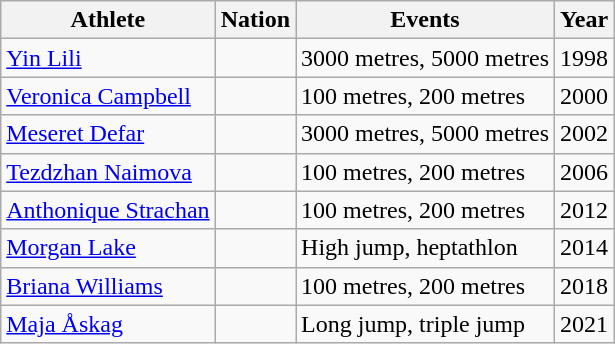<table class="wikitable sortable">
<tr>
<th>Athlete</th>
<th>Nation</th>
<th>Events</th>
<th>Year</th>
</tr>
<tr>
<td><a href='#'>Yin Lili</a></td>
<td></td>
<td>3000 metres, 5000 metres</td>
<td>1998</td>
</tr>
<tr>
<td><a href='#'>Veronica Campbell</a></td>
<td></td>
<td>100 metres, 200 metres</td>
<td>2000</td>
</tr>
<tr>
<td><a href='#'>Meseret Defar</a></td>
<td></td>
<td>3000 metres, 5000 metres</td>
<td>2002</td>
</tr>
<tr>
<td><a href='#'>Tezdzhan Naimova</a></td>
<td></td>
<td>100 metres, 200 metres</td>
<td>2006</td>
</tr>
<tr>
<td><a href='#'>Anthonique Strachan</a></td>
<td></td>
<td>100 metres, 200 metres</td>
<td>2012</td>
</tr>
<tr>
<td><a href='#'>Morgan Lake</a></td>
<td></td>
<td>High jump, heptathlon</td>
<td>2014</td>
</tr>
<tr>
<td><a href='#'>Briana Williams</a></td>
<td></td>
<td>100 metres, 200 metres</td>
<td>2018</td>
</tr>
<tr>
<td><a href='#'>Maja Åskag</a></td>
<td></td>
<td>Long jump, triple jump</td>
<td>2021</td>
</tr>
</table>
